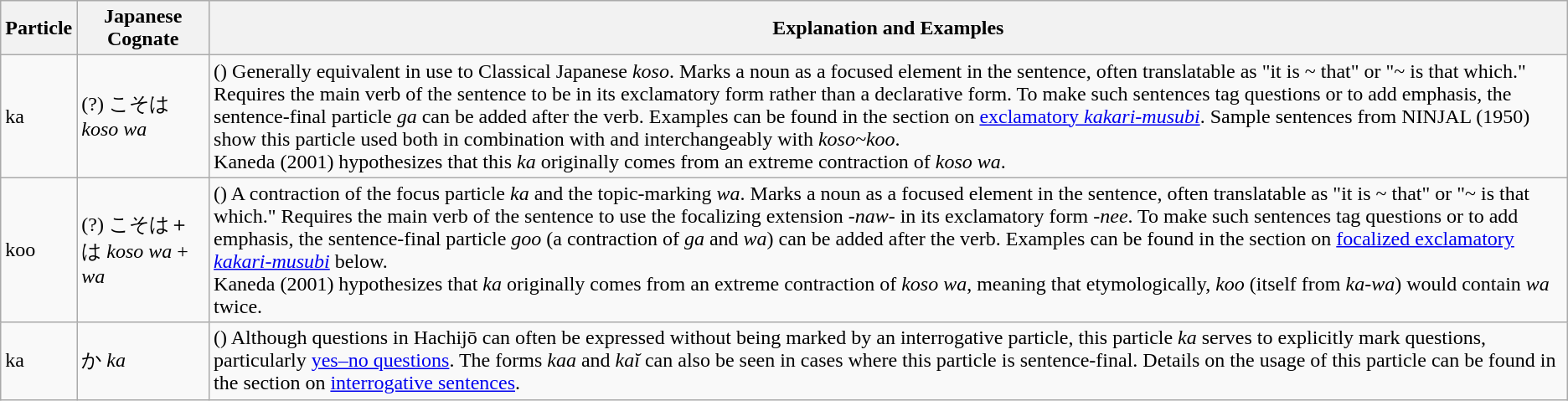<table class="wikitable">
<tr>
<th>Particle</th>
<th>Japanese Cognate</th>
<th>Explanation and Examples</th>
</tr>
<tr>
<td>ka</td>
<td>(?) こそは <em>koso wa</em></td>
<td>(<strong></strong>) Generally equivalent in use to Classical Japanese  <em>koso</em>. Marks a noun as a focused element in the sentence, often translatable as "it is ~ that" or "~ is that which." Requires the main verb of the sentence to be in its exclamatory form rather than a declarative form. To make such sentences tag questions or to add emphasis, the sentence-final particle <em>ga</em> can be added after the verb. Examples can be found in the section on <a href='#'>exclamatory <em>kakari-musubi</em></a>. Sample sentences from NINJAL (1950) show this particle used both in combination with and interchangeably with <em>koso~koo</em>.<br>Kaneda (2001) hypothesizes that this <em>ka</em> originally comes from an extreme contraction of <em>koso wa</em>.</td>
</tr>
<tr>
<td>koo</td>
<td>(?) こそは＋は <em>koso wa</em> + <em>wa</em></td>
<td>(<strong></strong>) A contraction of the focus particle <em>ka</em> and the topic-marking <em>wa</em>. Marks a noun as a focused element in the sentence, often translatable as "it is ~ that" or "~ is that which." Requires the main verb of the sentence to use the focalizing extension <em>-naw-</em> in its exclamatory form <em>-nee</em>. To make such sentences tag questions or to add emphasis, the sentence-final particle <em>goo</em> (a contraction of <em>ga</em> and <em>wa</em>) can be added after the verb. Examples can be found in the section on <a href='#'>focalized exclamatory <em>kakari-musubi</em></a> below.<br>Kaneda (2001) hypothesizes that <em>ka</em> originally comes from an extreme contraction of <em>koso wa</em>, meaning that etymologically, <em>koo</em> (itself from <em>ka-wa</em>) would contain <em>wa</em> twice.</td>
</tr>
<tr>
<td>ka</td>
<td>か <em>ka</em></td>
<td>(<strong></strong>) Although questions in Hachijō can often be expressed without being marked by an interrogative particle, this particle <em>ka</em> serves to explicitly mark questions, particularly <a href='#'>yes–no questions</a>. The forms <em>kaa</em> and <em>kaĭ</em> can also be seen in cases where this particle is sentence-final. Details on the usage of this particle can be found in the section on <a href='#'>interrogative sentences</a>.</td>
</tr>
</table>
